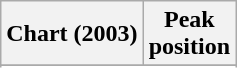<table class="wikitable sortable">
<tr>
<th align="left">Chart (2003)</th>
<th align="center">Peak<br>position</th>
</tr>
<tr>
</tr>
<tr>
</tr>
</table>
